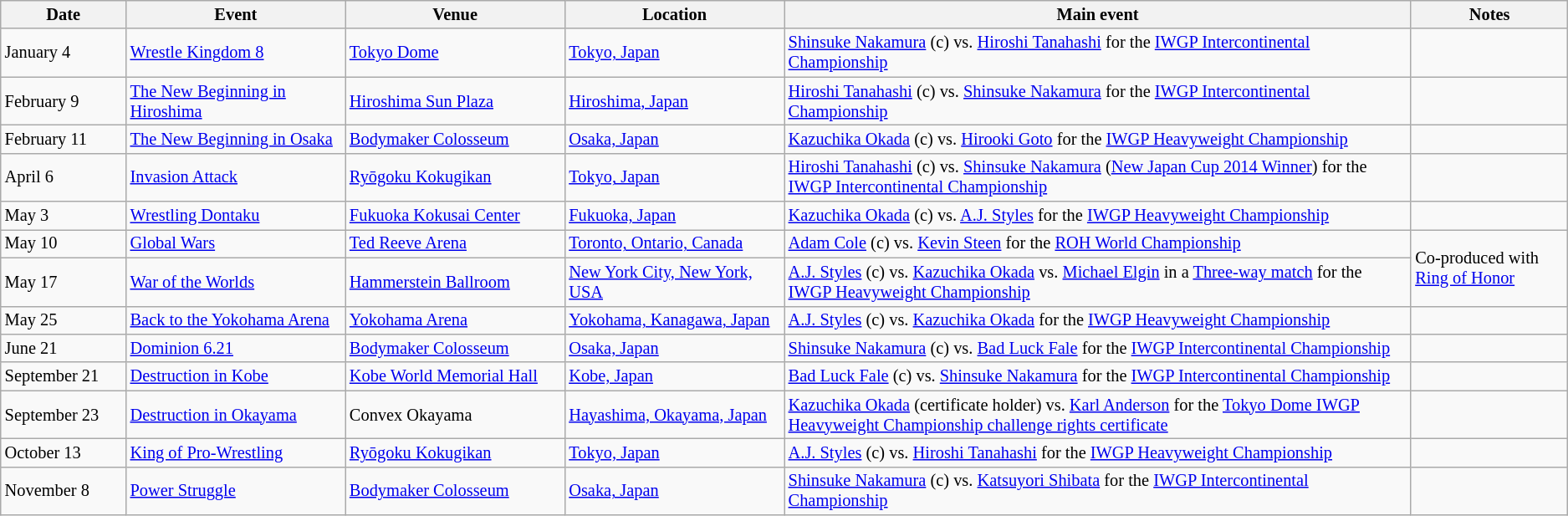<table class="sortable wikitable succession-box" style="font-size:85%;">
<tr>
<th width=8%>Date</th>
<th width=14%>Event</th>
<th width=14%>Venue</th>
<th width=14%>Location</th>
<th width=40%>Main event</th>
<th width=14%>Notes</th>
</tr>
<tr>
<td>January 4</td>
<td><a href='#'>Wrestle Kingdom 8</a></td>
<td><a href='#'>Tokyo Dome</a></td>
<td><a href='#'>Tokyo, Japan</a></td>
<td><a href='#'>Shinsuke Nakamura</a> (c)  vs. <a href='#'>Hiroshi Tanahashi</a> for the <a href='#'>IWGP Intercontinental Championship</a></td>
<td></td>
</tr>
<tr>
<td>February 9</td>
<td><a href='#'>The New Beginning in Hiroshima</a></td>
<td><a href='#'>Hiroshima Sun Plaza</a></td>
<td><a href='#'>Hiroshima, Japan</a></td>
<td><a href='#'>Hiroshi Tanahashi</a> (c) vs. <a href='#'>Shinsuke Nakamura</a>  for the <a href='#'>IWGP Intercontinental Championship</a></td>
<td></td>
</tr>
<tr>
<td>February 11</td>
<td><a href='#'>The New Beginning in Osaka</a></td>
<td><a href='#'>Bodymaker Colosseum</a></td>
<td><a href='#'>Osaka, Japan</a></td>
<td><a href='#'>Kazuchika Okada</a> (c) vs. <a href='#'>Hirooki Goto</a> for the <a href='#'>IWGP Heavyweight Championship</a></td>
<td></td>
</tr>
<tr>
<td>April 6</td>
<td><a href='#'>Invasion Attack</a></td>
<td><a href='#'>Ryōgoku Kokugikan</a></td>
<td><a href='#'>Tokyo, Japan</a></td>
<td><a href='#'>Hiroshi Tanahashi</a> (c) vs. <a href='#'>Shinsuke Nakamura</a> (<a href='#'>New Japan Cup 2014 Winner</a>) for the <a href='#'>IWGP Intercontinental Championship</a></td>
<td></td>
</tr>
<tr>
<td>May 3</td>
<td><a href='#'>Wrestling Dontaku</a></td>
<td><a href='#'>Fukuoka Kokusai Center</a></td>
<td><a href='#'>Fukuoka, Japan</a></td>
<td><a href='#'>Kazuchika Okada</a> (c) vs. <a href='#'>A.J. Styles</a> for the <a href='#'>IWGP Heavyweight Championship</a></td>
<td></td>
</tr>
<tr>
<td>May 10</td>
<td><a href='#'>Global Wars</a></td>
<td><a href='#'>Ted Reeve Arena</a></td>
<td><a href='#'>Toronto, Ontario, Canada</a></td>
<td><a href='#'>Adam Cole</a> (c) vs. <a href='#'>Kevin Steen</a> for the <a href='#'>ROH World Championship</a></td>
<td rowspan="2">Co-produced with <a href='#'>Ring of Honor</a></td>
</tr>
<tr>
<td>May 17</td>
<td><a href='#'>War of the Worlds</a></td>
<td><a href='#'>Hammerstein Ballroom</a></td>
<td><a href='#'>New York City, New York, USA</a></td>
<td><a href='#'>A.J. Styles</a> (c) vs. <a href='#'>Kazuchika Okada</a> vs. <a href='#'>Michael Elgin</a>  in a <a href='#'>Three-way match</a> for the <a href='#'>IWGP Heavyweight Championship</a></td>
</tr>
<tr>
<td>May 25</td>
<td><a href='#'>Back to the Yokohama Arena</a></td>
<td><a href='#'>Yokohama Arena</a></td>
<td><a href='#'>Yokohama, Kanagawa, Japan</a></td>
<td><a href='#'>A.J. Styles</a> (c) vs. <a href='#'>Kazuchika Okada</a> for the <a href='#'>IWGP Heavyweight Championship</a></td>
<td></td>
</tr>
<tr>
<td>June 21</td>
<td><a href='#'>Dominion 6.21</a></td>
<td><a href='#'>Bodymaker Colosseum</a></td>
<td><a href='#'>Osaka, Japan</a></td>
<td><a href='#'>Shinsuke Nakamura</a> (c) vs. <a href='#'>Bad Luck Fale</a> for the <a href='#'>IWGP Intercontinental Championship</a></td>
<td></td>
</tr>
<tr>
<td>September 21</td>
<td><a href='#'>Destruction in Kobe</a></td>
<td><a href='#'>Kobe World Memorial Hall</a></td>
<td><a href='#'>Kobe, Japan</a></td>
<td><a href='#'>Bad Luck Fale</a> (c) vs. <a href='#'>Shinsuke Nakamura</a> for the <a href='#'>IWGP Intercontinental Championship</a></td>
<td></td>
</tr>
<tr>
<td>September 23</td>
<td><a href='#'>Destruction in Okayama</a></td>
<td>Convex Okayama</td>
<td><a href='#'>Hayashima, Okayama, Japan</a></td>
<td><a href='#'>Kazuchika Okada</a> (certificate holder) vs. <a href='#'>Karl Anderson</a> for the <a href='#'>Tokyo Dome IWGP Heavyweight Championship challenge rights certificate</a></td>
<td></td>
</tr>
<tr>
<td>October 13</td>
<td><a href='#'>King of Pro-Wrestling</a></td>
<td><a href='#'>Ryōgoku Kokugikan</a></td>
<td><a href='#'>Tokyo, Japan</a></td>
<td><a href='#'>A.J. Styles</a> (c) vs. <a href='#'>Hiroshi Tanahashi</a> for the <a href='#'>IWGP Heavyweight Championship</a></td>
<td></td>
</tr>
<tr>
<td>November 8</td>
<td><a href='#'>Power Struggle</a></td>
<td><a href='#'>Bodymaker Colosseum</a></td>
<td><a href='#'>Osaka, Japan</a></td>
<td><a href='#'>Shinsuke Nakamura</a> (c) vs. <a href='#'>Katsuyori Shibata</a> for the <a href='#'>IWGP Intercontinental Championship</a></td>
<td></td>
</tr>
</table>
